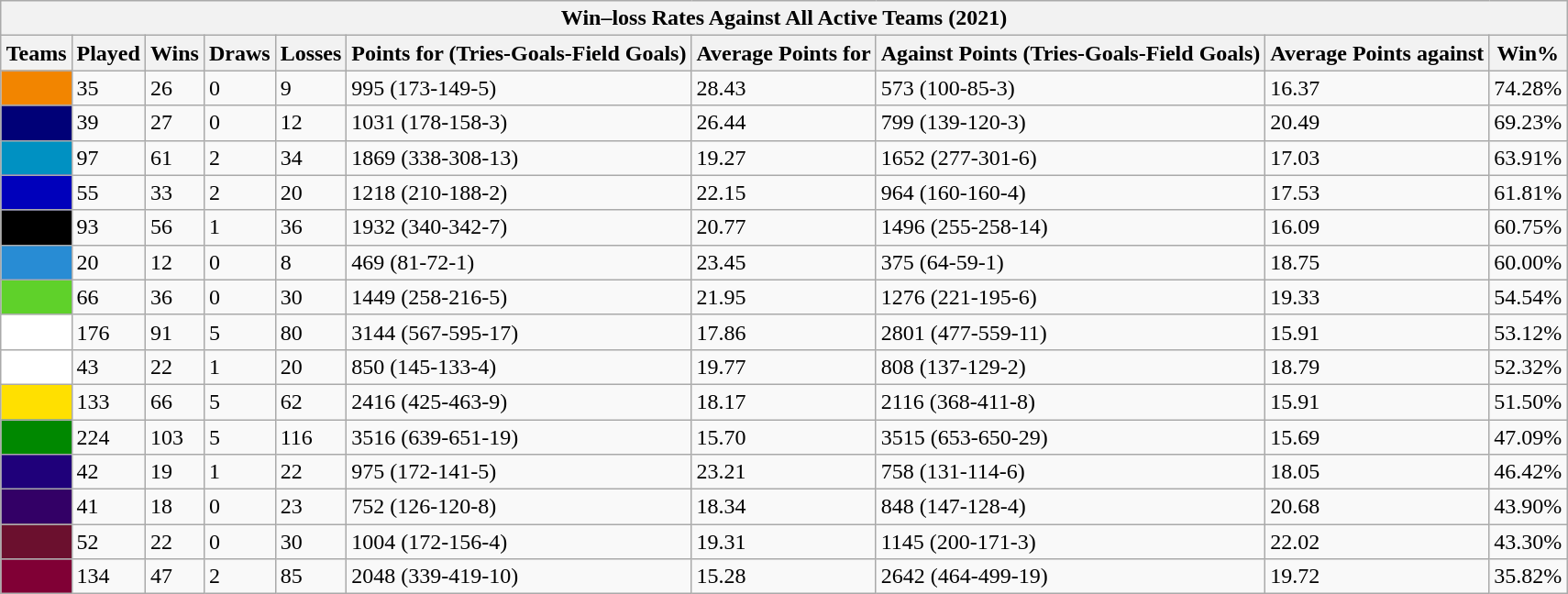<table class="wikitable sortable" style="margin: 1em auto">
<tr>
<th colspan=10>Win–loss Rates Against All Active Teams (2021)</th>
</tr>
<tr>
<th>Teams</th>
<th>Played</th>
<th>Wins</th>
<th>Draws</th>
<th>Losses</th>
<th>Points for (Tries-Goals-Field Goals)</th>
<th>Average Points for</th>
<th>Against Points (Tries-Goals-Field Goals)</th>
<th>Average Points against</th>
<th>Win%</th>
</tr>
<tr>
<td style="background:#f28500"></td>
<td>35</td>
<td>26</td>
<td>0</td>
<td>9</td>
<td>995 (173-149-5)</td>
<td>28.43</td>
<td>573 (100-85-3)</td>
<td>16.37</td>
<td>74.28%</td>
</tr>
<tr>
<td style="background:#000077"></td>
<td>39</td>
<td>27</td>
<td>0</td>
<td>12</td>
<td>1031 (178-158-3)</td>
<td>26.44</td>
<td>799 (139-120-3)</td>
<td>20.49</td>
<td>69.23%</td>
</tr>
<tr>
<td style="background:#0091c2"></td>
<td>97</td>
<td>61</td>
<td>2</td>
<td>34</td>
<td>1869 (338-308-13)</td>
<td>19.27</td>
<td>1652 (277-301-6)</td>
<td>17.03</td>
<td>63.91%</td>
</tr>
<tr>
<td style="background:#0000bb"></td>
<td>55</td>
<td>33</td>
<td>2</td>
<td>20</td>
<td>1218 (210-188-2)</td>
<td>22.15</td>
<td>964 (160-160-4)</td>
<td>17.53</td>
<td>61.81%</td>
</tr>
<tr>
<td style="background:#000000"></td>
<td>93</td>
<td>56</td>
<td>1</td>
<td>36</td>
<td>1932 (340-342-7)</td>
<td>20.77</td>
<td>1496 (255-258-14)</td>
<td>16.09</td>
<td>60.75%</td>
</tr>
<tr>
<td style="background:#288cd4"></td>
<td>20</td>
<td>12</td>
<td>0</td>
<td>8</td>
<td>469 (81-72-1)</td>
<td>23.45</td>
<td>375 (64-59-1)</td>
<td>18.75</td>
<td>60.00%</td>
</tr>
<tr>
<td style="background:#5fd12a"></td>
<td>66</td>
<td>36</td>
<td>0</td>
<td>30</td>
<td>1449 (258-216-5)</td>
<td>21.95</td>
<td>1276 (221-195-6)</td>
<td>19.33</td>
<td>54.54%</td>
</tr>
<tr>
<td style="background:#ffffff"></td>
<td>176</td>
<td>91</td>
<td>5</td>
<td>80</td>
<td>3144 (567-595-17)</td>
<td>17.86</td>
<td>2801 (477-559-11)</td>
<td>15.91</td>
<td>53.12%</td>
</tr>
<tr>
<td style="background:#ffffff"></td>
<td>43</td>
<td>22</td>
<td>1</td>
<td>20</td>
<td>850 (145-133-4)</td>
<td>19.77</td>
<td>808 (137-129-2)</td>
<td>18.79</td>
<td>52.32%</td>
</tr>
<tr>
<td style="background:#ffe000"></td>
<td>133</td>
<td>66</td>
<td>5</td>
<td>62</td>
<td>2416 (425-463-9)</td>
<td>18.17</td>
<td>2116 (368-411-8)</td>
<td>15.91</td>
<td>51.50%</td>
</tr>
<tr>
<td style="background:#008800"></td>
<td>224</td>
<td>103</td>
<td>5</td>
<td>116</td>
<td>3516 (639-651-19)</td>
<td>15.70</td>
<td>3515 (653-650-29)</td>
<td>15.69</td>
<td>47.09%</td>
</tr>
<tr>
<td style="background:#1f007a"></td>
<td>42</td>
<td>19</td>
<td>1</td>
<td>22</td>
<td>975 (172-141-5)</td>
<td>23.21</td>
<td>758 (131-114-6)</td>
<td>18.05</td>
<td>46.42%</td>
</tr>
<tr>
<td style="background:#330066"></td>
<td>41</td>
<td>18</td>
<td>0</td>
<td>23</td>
<td>752 (126-120-8)</td>
<td>18.34</td>
<td>848 (147-128-4)</td>
<td>20.68</td>
<td>43.90%</td>
</tr>
<tr>
<td style="background:#6b102e"></td>
<td>52</td>
<td>22</td>
<td>0</td>
<td>30</td>
<td>1004 (172-156-4)</td>
<td>19.31</td>
<td>1145 (200-171-3)</td>
<td>22.02</td>
<td>43.30%</td>
</tr>
<tr>
<td style="background:#800035"></td>
<td>134</td>
<td>47</td>
<td>2</td>
<td>85</td>
<td>2048 (339-419-10)</td>
<td>15.28</td>
<td>2642 (464-499-19)</td>
<td>19.72</td>
<td>35.82%</td>
</tr>
</table>
